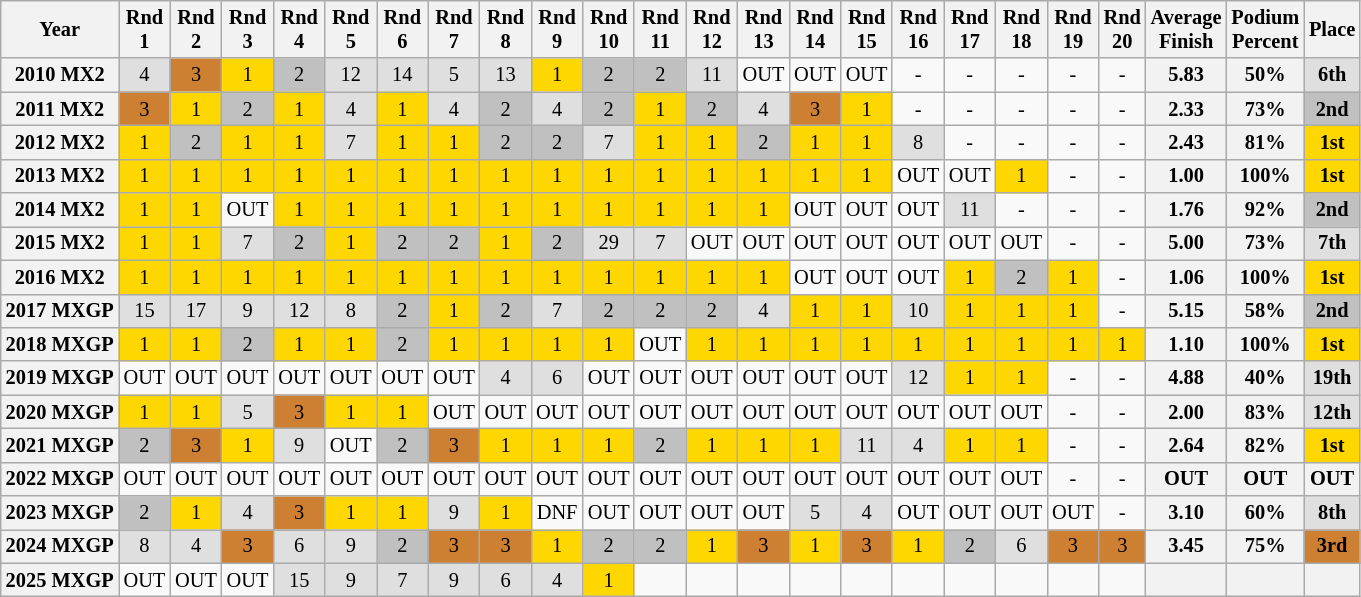<table class="wikitable" style="font-size: 85%; text-align:center">
<tr valign="top">
<th valign="middle">Year</th>
<th>Rnd<br>1</th>
<th>Rnd<br>2</th>
<th>Rnd<br>3</th>
<th>Rnd<br>4</th>
<th>Rnd<br>5</th>
<th>Rnd<br>6</th>
<th>Rnd<br>7</th>
<th>Rnd<br>8</th>
<th>Rnd<br>9</th>
<th>Rnd<br>10</th>
<th>Rnd<br>11</th>
<th>Rnd<br>12</th>
<th>Rnd<br>13</th>
<th>Rnd<br>14</th>
<th>Rnd<br>15</th>
<th>Rnd<br>16</th>
<th>Rnd<br>17</th>
<th>Rnd<br>18</th>
<th>Rnd<br>19</th>
<th>Rnd<br>20</th>
<th valign="middle">Average<br>Finish</th>
<th valign="middle">Podium<br>Percent</th>
<th valign="middle">Place</th>
</tr>
<tr>
<th>2010 MX2</th>
<td style="background:#dfdfdf;">4</td>
<td style="background:#CD7F32;">3</td>
<td style="background: gold;">1</td>
<td style="background: silver;">2</td>
<td style="background:#dfdfdf;">12</td>
<td style="background:#dfdfdf;">14</td>
<td style="background:#dfdfdf;">5</td>
<td style="background:#dfdfdf;">13</td>
<td style="background: gold;">1</td>
<td style="background: silver;">2</td>
<td style="background: silver;">2</td>
<td style="background:#dfdfdf;">11</td>
<td>OUT</td>
<td>OUT</td>
<td>OUT</td>
<td>-</td>
<td>-</td>
<td>-</td>
<td>-</td>
<td>-</td>
<th>5.83</th>
<th>50%</th>
<th style="background:#dfdfdf;">6th</th>
</tr>
<tr>
<th>2011 MX2</th>
<td style="background:#CD7F32;">3</td>
<td style="background: gold;">1</td>
<td style="background: silver;">2</td>
<td style="background: gold;">1</td>
<td style="background:#dfdfdf;">4</td>
<td style="background: gold;">1</td>
<td style="background:#dfdfdf;">4</td>
<td style="background: silver;">2</td>
<td style="background:#dfdfdf;">4</td>
<td style="background: silver;">2</td>
<td style="background: gold;">1</td>
<td style="background: silver;">2</td>
<td style="background:#dfdfdf;">4</td>
<td style="background:#CD7F32;">3</td>
<td style="background: gold;">1</td>
<td>-</td>
<td>-</td>
<td>-</td>
<td>-</td>
<td>-</td>
<th>2.33</th>
<th>73%</th>
<th style="background: silver;">2nd</th>
</tr>
<tr>
<th>2012 MX2</th>
<td style="background: gold;">1</td>
<td style="background: silver;">2</td>
<td style="background: gold;">1</td>
<td style="background: gold;">1</td>
<td style="background:#dfdfdf;">7</td>
<td style="background: gold;">1</td>
<td style="background: gold;">1</td>
<td style="background: silver;">2</td>
<td style="background: silver;">2</td>
<td style="background:#dfdfdf;">7</td>
<td style="background: gold;">1</td>
<td style="background: gold;">1</td>
<td style="background: silver;">2</td>
<td style="background: gold;">1</td>
<td style="background: gold;">1</td>
<td style="background:#dfdfdf;">8</td>
<td>-</td>
<td>-</td>
<td>-</td>
<td>-</td>
<th>2.43</th>
<th>81%</th>
<th style="background: gold;">1st</th>
</tr>
<tr>
<th>2013 MX2</th>
<td style="background: gold;">1</td>
<td style="background: gold;">1</td>
<td style="background: gold;">1</td>
<td style="background: gold;">1</td>
<td style="background: gold;">1</td>
<td style="background: gold;">1</td>
<td style="background: gold;">1</td>
<td style="background: gold;">1</td>
<td style="background: gold;">1</td>
<td style="background: gold;">1</td>
<td style="background: gold;">1</td>
<td style="background: gold;">1</td>
<td style="background: gold;">1</td>
<td style="background: gold;">1</td>
<td style="background: gold;">1</td>
<td>OUT</td>
<td>OUT</td>
<td style="background: gold;">1</td>
<td>-</td>
<td>-</td>
<th>1.00</th>
<th>100%</th>
<th style="background: gold;">1st</th>
</tr>
<tr>
<th>2014 MX2</th>
<td style="background: gold;">1</td>
<td style="background: gold;">1</td>
<td>OUT</td>
<td style="background: gold;">1</td>
<td style="background: gold;">1</td>
<td style="background: gold;">1</td>
<td style="background: gold;">1</td>
<td style="background: gold;">1</td>
<td style="background: gold;">1</td>
<td style="background: gold;">1</td>
<td style="background: gold;">1</td>
<td style="background: gold;">1</td>
<td style="background: gold;">1</td>
<td>OUT</td>
<td>OUT</td>
<td>OUT</td>
<td style="background:#dfdfdf;">11</td>
<td>-</td>
<td>-</td>
<td>-</td>
<th>1.76</th>
<th>92%</th>
<th style="background: silver;">2nd</th>
</tr>
<tr>
<th>2015 MX2</th>
<td style="background: gold;">1</td>
<td style="background: gold;">1</td>
<td style="background:#dfdfdf;">7</td>
<td style="background: silver;">2</td>
<td style="background: gold;">1</td>
<td style="background: silver;">2</td>
<td style="background: silver;">2</td>
<td style="background: gold;">1</td>
<td style="background: silver;">2</td>
<td style="background:#dfdfdf;">29</td>
<td style="background:#dfdfdf;">7</td>
<td>OUT</td>
<td>OUT</td>
<td>OUT</td>
<td>OUT</td>
<td>OUT</td>
<td>OUT</td>
<td>OUT</td>
<td>-</td>
<td>-</td>
<th>5.00</th>
<th>73%</th>
<th style="background:#dfdfdf;">7th</th>
</tr>
<tr>
<th>2016 MX2</th>
<td style="background: gold;">1</td>
<td style="background: gold;">1</td>
<td style="background: gold;">1</td>
<td style="background: gold;">1</td>
<td style="background: gold;">1</td>
<td style="background: gold;">1</td>
<td style="background: gold;">1</td>
<td style="background: gold;">1</td>
<td style="background: gold;">1</td>
<td style="background: gold;">1</td>
<td style="background: gold;">1</td>
<td style="background: gold;">1</td>
<td style="background: gold;">1</td>
<td>OUT</td>
<td>OUT</td>
<td>OUT</td>
<td style="background: gold;">1</td>
<td style="background: silver;">2</td>
<td style="background: gold;">1</td>
<td>-</td>
<th>1.06</th>
<th>100%</th>
<th style="background: gold;">1st</th>
</tr>
<tr>
<th>2017 MXGP</th>
<td style="background:#dfdfdf;">15</td>
<td style="background:#dfdfdf;">17</td>
<td style="background:#dfdfdf;">9</td>
<td style="background:#dfdfdf;">12</td>
<td style="background:#dfdfdf;">8</td>
<td style="background: silver;">2</td>
<td style="background: gold;">1</td>
<td style="background: silver;">2</td>
<td style="background:#dfdfdf;">7</td>
<td style="background: silver;">2</td>
<td style="background: silver;">2</td>
<td style="background: silver;">2</td>
<td style="background:#dfdfdf;">4</td>
<td style="background: gold;">1</td>
<td style="background: gold;">1</td>
<td style="background:#dfdfdf;">10</td>
<td style="background: gold;">1</td>
<td style="background: gold;">1</td>
<td style="background: gold;">1</td>
<td>-</td>
<th>5.15</th>
<th>58%</th>
<th style="background: silver;">2nd</th>
</tr>
<tr>
<th>2018 MXGP</th>
<td style="background: gold;">1</td>
<td style="background: gold;">1</td>
<td style="background: silver;">2</td>
<td style="background: gold;">1</td>
<td style="background: gold;">1</td>
<td style="background: silver;">2</td>
<td style="background: gold;">1</td>
<td style="background: gold;">1</td>
<td style="background: gold;">1</td>
<td style="background: gold;">1</td>
<td>OUT</td>
<td style="background: gold;">1</td>
<td style="background: gold;">1</td>
<td style="background: gold;">1</td>
<td style="background: gold;">1</td>
<td style="background: gold;">1</td>
<td style="background: gold;">1</td>
<td style="background: gold;">1</td>
<td style="background: gold;">1</td>
<td style="background: gold;">1</td>
<th>1.10</th>
<th>100%</th>
<th style="background: gold;">1st</th>
</tr>
<tr>
<th>2019 MXGP</th>
<td>OUT</td>
<td>OUT</td>
<td>OUT</td>
<td>OUT</td>
<td>OUT</td>
<td>OUT</td>
<td>OUT</td>
<td style="background:#dfdfdf;">4</td>
<td style="background:#dfdfdf;">6</td>
<td>OUT</td>
<td>OUT</td>
<td>OUT</td>
<td>OUT</td>
<td>OUT</td>
<td>OUT</td>
<td style="background:#dfdfdf;">12</td>
<td style="background: gold;">1</td>
<td style="background: gold;">1</td>
<td>-</td>
<td>-</td>
<th>4.88</th>
<th>40%</th>
<th style="background:#dfdfdf;">19th</th>
</tr>
<tr>
<th>2020 MXGP</th>
<td style="background: gold;">1</td>
<td style="background: gold;">1</td>
<td style="background:#dfdfdf;">5</td>
<td style="background:#CD7F32;">3</td>
<td style="background: gold;">1</td>
<td style="background: gold;">1</td>
<td>OUT</td>
<td>OUT</td>
<td>OUT</td>
<td>OUT</td>
<td>OUT</td>
<td>OUT</td>
<td>OUT</td>
<td>OUT</td>
<td>OUT</td>
<td>OUT</td>
<td>OUT</td>
<td>OUT</td>
<td>-</td>
<td>-</td>
<th>2.00</th>
<th>83%</th>
<th style="background:#dfdfdf;">12th</th>
</tr>
<tr>
<th>2021 MXGP</th>
<td style="background: silver;">2</td>
<td style="background:#CD7F32;">3</td>
<td style="background: gold;">1</td>
<td style="background:#dfdfdf;">9</td>
<td>OUT</td>
<td style="background: silver;">2</td>
<td style="background:#CD7F32;">3</td>
<td style="background: gold;">1</td>
<td style="background: gold;">1</td>
<td style="background: gold;">1</td>
<td style="background: silver;">2</td>
<td style="background: gold;">1</td>
<td style="background: gold;">1</td>
<td style="background: gold;">1</td>
<td style="background:#dfdfdf;">11</td>
<td style="background:#dfdfdf;">4</td>
<td style="background: gold;">1</td>
<td style="background: gold;">1</td>
<td>-</td>
<td>-</td>
<th>2.64</th>
<th>82%</th>
<th style="background: gold;">1st</th>
</tr>
<tr>
<th>2022 MXGP</th>
<td>OUT</td>
<td>OUT</td>
<td>OUT</td>
<td>OUT</td>
<td>OUT</td>
<td>OUT</td>
<td>OUT</td>
<td>OUT</td>
<td>OUT</td>
<td>OUT</td>
<td>OUT</td>
<td>OUT</td>
<td>OUT</td>
<td>OUT</td>
<td>OUT</td>
<td>OUT</td>
<td>OUT</td>
<td>OUT</td>
<td>-</td>
<td>-</td>
<th>OUT</th>
<th>OUT</th>
<th>OUT</th>
</tr>
<tr>
<th>2023 MXGP</th>
<td style="background: silver;">2</td>
<td style="background: gold;">1</td>
<td style="background:#dfdfdf;">4</td>
<td style="background:#CD7F32;">3</td>
<td style="background: gold;">1</td>
<td style="background: gold;">1</td>
<td style="background:#dfdfdf;">9</td>
<td style="background: gold;">1</td>
<td>DNF</td>
<td>OUT</td>
<td>OUT</td>
<td>OUT</td>
<td>OUT</td>
<td style="background:#dfdfdf;">5</td>
<td style="background:#dfdfdf;">4</td>
<td>OUT</td>
<td>OUT</td>
<td>OUT</td>
<td>OUT</td>
<td>-</td>
<th>3.10</th>
<th>60%</th>
<th style="background:#dfdfdf;">8th</th>
</tr>
<tr>
<th>2024 MXGP</th>
<td style="background:#dfdfdf;">8</td>
<td style="background:#dfdfdf;">4</td>
<td style="background:#CD7F32;">3</td>
<td style="background:#dfdfdf;">6</td>
<td style="background:#dfdfdf;">9</td>
<td style="background: silver;">2</td>
<td style="background:#CD7F32;">3</td>
<td style="background:#CD7F32;">3</td>
<td style="background: gold;">1</td>
<td style="background: silver;">2</td>
<td style="background: silver;">2</td>
<td style="background: gold;">1</td>
<td style="background:#CD7F32;">3</td>
<td style="background: gold;">1</td>
<td style="background:#CD7F32;">3</td>
<td style="background: gold;">1</td>
<td style="background: silver;">2</td>
<td style="background:#dfdfdf;">6</td>
<td style="background:#CD7F32;">3</td>
<td style="background:#CD7F32;">3</td>
<th>3.45</th>
<th>75%</th>
<th style="background:#CD7F32;">3rd</th>
</tr>
<tr>
<th>2025 MXGP</th>
<td>OUT</td>
<td>OUT</td>
<td>OUT</td>
<td style="background:#dfdfdf;">15</td>
<td style="background:#dfdfdf;">9</td>
<td style="background:#dfdfdf;">7</td>
<td style="background:#dfdfdf;">9</td>
<td style="background:#dfdfdf;">6</td>
<td style="background:#dfdfdf;">4</td>
<td style="background: gold;">1</td>
<td></td>
<td></td>
<td></td>
<td></td>
<td></td>
<td></td>
<td></td>
<td></td>
<td></td>
<td></td>
<th></th>
<th></th>
<th></th>
</tr>
</table>
